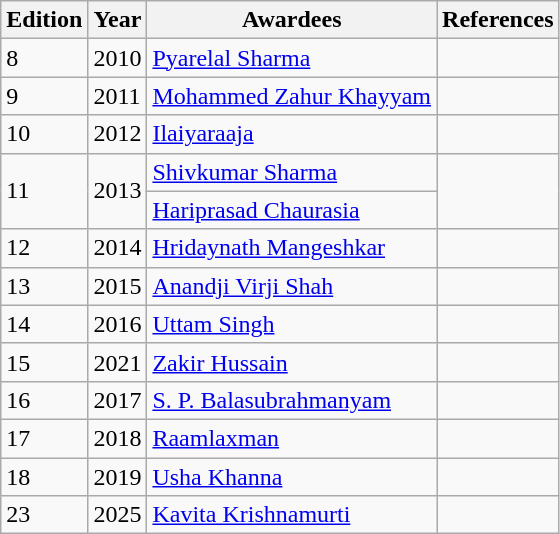<table class="wikitable sortable">
<tr>
<th>Edition</th>
<th>Year</th>
<th>Awardees</th>
<th class=unsortable>References</th>
</tr>
<tr>
<td>8</td>
<td>2010</td>
<td><a href='#'>Pyarelal Sharma</a></td>
<td></td>
</tr>
<tr>
<td>9</td>
<td>2011</td>
<td><a href='#'>Mohammed Zahur Khayyam</a></td>
<td></td>
</tr>
<tr>
<td>10</td>
<td>2012</td>
<td><a href='#'>Ilaiyaraaja</a></td>
<td></td>
</tr>
<tr>
<td Rowspan="2">11</td>
<td Rowspan="2">2013</td>
<td><a href='#'>Shivkumar Sharma</a></td>
<td Rowspan="2"></td>
</tr>
<tr>
<td><a href='#'>Hariprasad Chaurasia</a></td>
</tr>
<tr>
<td>12</td>
<td>2014</td>
<td><a href='#'>Hridaynath Mangeshkar</a></td>
<td></td>
</tr>
<tr>
<td>13</td>
<td>2015</td>
<td><a href='#'>Anandji Virji Shah</a></td>
<td></td>
</tr>
<tr>
<td>14</td>
<td>2016</td>
<td><a href='#'>Uttam Singh</a></td>
<td></td>
</tr>
<tr>
<td>15</td>
<td>2021</td>
<td><a href='#'>Zakir Hussain</a></td>
<td></td>
</tr>
<tr>
<td>16</td>
<td>2017</td>
<td><a href='#'>S. P. Balasubrahmanyam</a></td>
<td></td>
</tr>
<tr>
<td>17</td>
<td>2018</td>
<td><a href='#'>Raamlaxman</a></td>
<td></td>
</tr>
<tr>
<td>18</td>
<td>2019</td>
<td><a href='#'>Usha Khanna</a></td>
<td></td>
</tr>
<tr>
<td>23</td>
<td>2025</td>
<td><a href='#'>Kavita Krishnamurti</a></td>
<td></td>
</tr>
</table>
